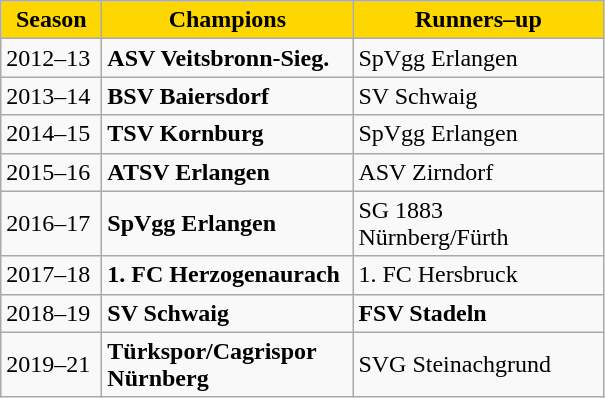<table class="wikitable">
<tr align="center" bgcolor="#FFD700">
<td width="60"><strong>Season</strong></td>
<td width="160"><strong>Champions</strong></td>
<td width="160"><strong>Runners–up</strong></td>
</tr>
<tr>
<td>2012–13</td>
<td><strong>ASV Veitsbronn-Sieg.</strong></td>
<td>SpVgg Erlangen</td>
</tr>
<tr>
<td>2013–14</td>
<td><strong>BSV Baiersdorf</strong></td>
<td>SV Schwaig</td>
</tr>
<tr>
<td>2014–15</td>
<td><strong>TSV Kornburg</strong></td>
<td>SpVgg Erlangen</td>
</tr>
<tr>
<td>2015–16</td>
<td><strong>ATSV Erlangen</strong></td>
<td>ASV Zirndorf</td>
</tr>
<tr>
<td>2016–17</td>
<td><strong>SpVgg Erlangen</strong></td>
<td>SG 1883 Nürnberg/Fürth</td>
</tr>
<tr>
<td>2017–18</td>
<td><strong>1. FC Herzogenaurach</strong></td>
<td>1. FC Hersbruck</td>
</tr>
<tr>
<td>2018–19</td>
<td><strong>SV Schwaig</strong></td>
<td><strong>FSV Stadeln</strong></td>
</tr>
<tr>
<td>2019–21</td>
<td><strong>Türkspor/Cagrispor Nürnberg</strong></td>
<td>SVG Steinachgrund</td>
</tr>
</table>
